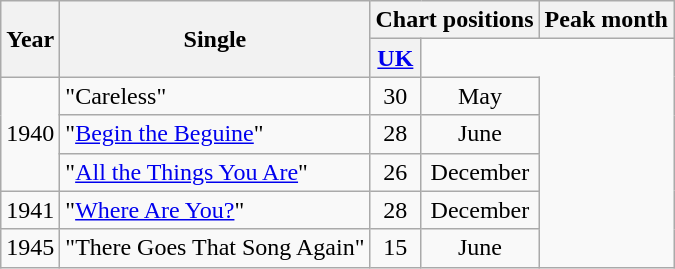<table class="wikitable" style="text-align: center">
<tr>
<th rowspan="2">Year</th>
<th rowspan="2">Single</th>
<th colspan="2">Chart positions</th>
<th colspan="2">Peak month</th>
</tr>
<tr>
<th><a href='#'>UK</a></th>
</tr>
<tr>
<td rowspan=3>1940</td>
<td style="text-align:left">"Careless"</td>
<td style="text-align:center;">30</td>
<td style="text-align:center;">May</td>
</tr>
<tr>
<td style="text-align:left">"<a href='#'>Begin the Beguine</a>"</td>
<td style="text-align:center;">28</td>
<td style="text-align:center;">June</td>
</tr>
<tr>
<td style="text-align:left">"<a href='#'>All the Things You Are</a>"</td>
<td style="text-align:center;">26</td>
<td style="text-align:center;">December</td>
</tr>
<tr>
<td rowspan=1>1941</td>
<td style="text-align:left">"<a href='#'>Where Are You?</a>"</td>
<td style="text-align:center;">28</td>
<td style="text-align:center;">December</td>
</tr>
<tr>
<td rowspan=1>1945</td>
<td style="text-align:left">"There Goes That Song Again"</td>
<td style="text-align:center;">15</td>
<td style="text-align:center;">June</td>
</tr>
</table>
